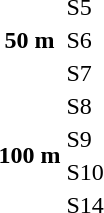<table>
<tr>
<th rowspan="3">50 m</th>
<td>S5 <br></td>
<td></td>
<td></td>
<td></td>
</tr>
<tr>
<td>S6 <br></td>
<td></td>
<td></td>
<td></td>
</tr>
<tr>
<td>S7 <br></td>
<td></td>
<td></td>
<td></td>
</tr>
<tr>
<th rowspan="4">100 m</th>
<td>S8 <br></td>
<td></td>
<td></td>
<td></td>
</tr>
<tr>
<td>S9 <br></td>
<td></td>
<td></td>
<td></td>
</tr>
<tr>
<td>S10 <br></td>
<td></td>
<td></td>
<td></td>
</tr>
<tr>
<td>S14 <br></td>
<td></td>
<td></td>
<td></td>
</tr>
</table>
